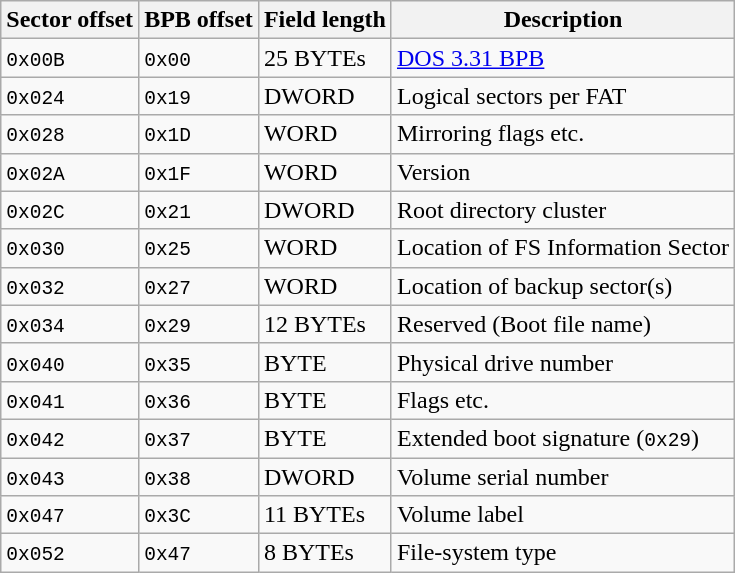<table class="wikitable">
<tr>
<th>Sector offset</th>
<th>BPB offset</th>
<th>Field length</th>
<th>Description</th>
</tr>
<tr>
<td><code>0x00B</code></td>
<td><code>0x00</code></td>
<td>25 BYTEs</td>
<td><a href='#'>DOS 3.31 BPB</a></td>
</tr>
<tr>
<td><code>0x024</code></td>
<td><code>0x19</code></td>
<td>DWORD</td>
<td>Logical sectors per FAT</td>
</tr>
<tr>
<td><code>0x028</code></td>
<td><code>0x1D</code></td>
<td>WORD</td>
<td>Mirroring flags etc.</td>
</tr>
<tr>
<td><code>0x02A</code></td>
<td><code>0x1F</code></td>
<td>WORD</td>
<td>Version</td>
</tr>
<tr>
<td><code>0x02C</code></td>
<td><code>0x21</code></td>
<td>DWORD</td>
<td>Root directory cluster</td>
</tr>
<tr>
<td><code>0x030</code></td>
<td><code>0x25</code></td>
<td>WORD</td>
<td>Location of FS Information Sector</td>
</tr>
<tr>
<td><code>0x032</code></td>
<td><code>0x27</code></td>
<td>WORD</td>
<td>Location of backup sector(s)</td>
</tr>
<tr>
<td><code>0x034</code></td>
<td><code>0x29</code></td>
<td>12 BYTEs</td>
<td>Reserved (Boot file name)</td>
</tr>
<tr>
<td><code>0x040</code></td>
<td><code>0x35</code></td>
<td>BYTE</td>
<td>Physical drive number</td>
</tr>
<tr>
<td><code>0x041</code></td>
<td><code>0x36</code></td>
<td>BYTE</td>
<td>Flags etc.</td>
</tr>
<tr>
<td><code>0x042</code></td>
<td><code>0x37</code></td>
<td>BYTE</td>
<td>Extended boot signature (<code>0x29</code>)</td>
</tr>
<tr>
<td><code>0x043</code></td>
<td><code>0x38</code></td>
<td>DWORD</td>
<td>Volume serial number</td>
</tr>
<tr>
<td><code>0x047</code></td>
<td><code>0x3C</code></td>
<td>11 BYTEs</td>
<td>Volume label</td>
</tr>
<tr>
<td><code>0x052</code></td>
<td><code>0x47</code></td>
<td>8 BYTEs</td>
<td>File-system type</td>
</tr>
</table>
